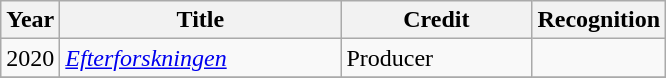<table class="wikitable">
<tr>
<th>Year</th>
<th width="180px">Title</th>
<th width="120px">Credit</th>
<th>Recognition</th>
</tr>
<tr>
<td>2020</td>
<td><em><a href='#'>Efterforskningen</a></em></td>
<td>Producer</td>
<td></td>
</tr>
<tr>
</tr>
</table>
